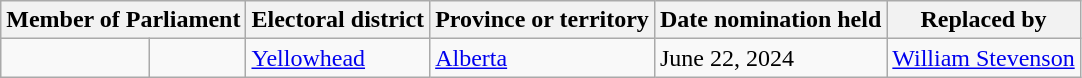<table class="wikitable sortable">
<tr>
<th colspan="2">Member of Parliament</th>
<th>Electoral district</th>
<th>Province or territory</th>
<th>Date nomination held</th>
<th>Replaced by</th>
</tr>
<tr>
<td> </td>
<td></td>
<td><a href='#'>Yellowhead</a></td>
<td><a href='#'>Alberta</a></td>
<td>June 22, 2024</td>
<td><a href='#'>William Stevenson</a></td>
</tr>
</table>
